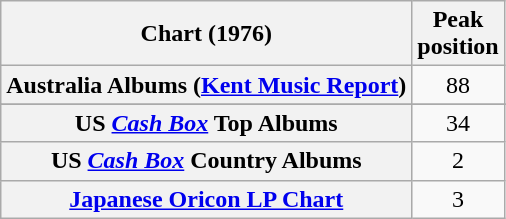<table class="wikitable sortable plainrowheaders">
<tr>
<th>Chart (1976)</th>
<th>Peak<br>position</th>
</tr>
<tr>
<th scope="row">Australia Albums (<a href='#'>Kent Music Report</a>)</th>
<td align="center">88</td>
</tr>
<tr>
</tr>
<tr>
</tr>
<tr>
</tr>
<tr>
<th scope="row">US <em><a href='#'>Cash Box</a></em> Top Albums</th>
<td align="center">34</td>
</tr>
<tr>
<th scope="row">US <em><a href='#'>Cash Box</a></em> Country Albums</th>
<td align="center">2</td>
</tr>
<tr>
<th scope="row"><a href='#'>Japanese Oricon LP Chart</a></th>
<td align="center">3</td>
</tr>
</table>
